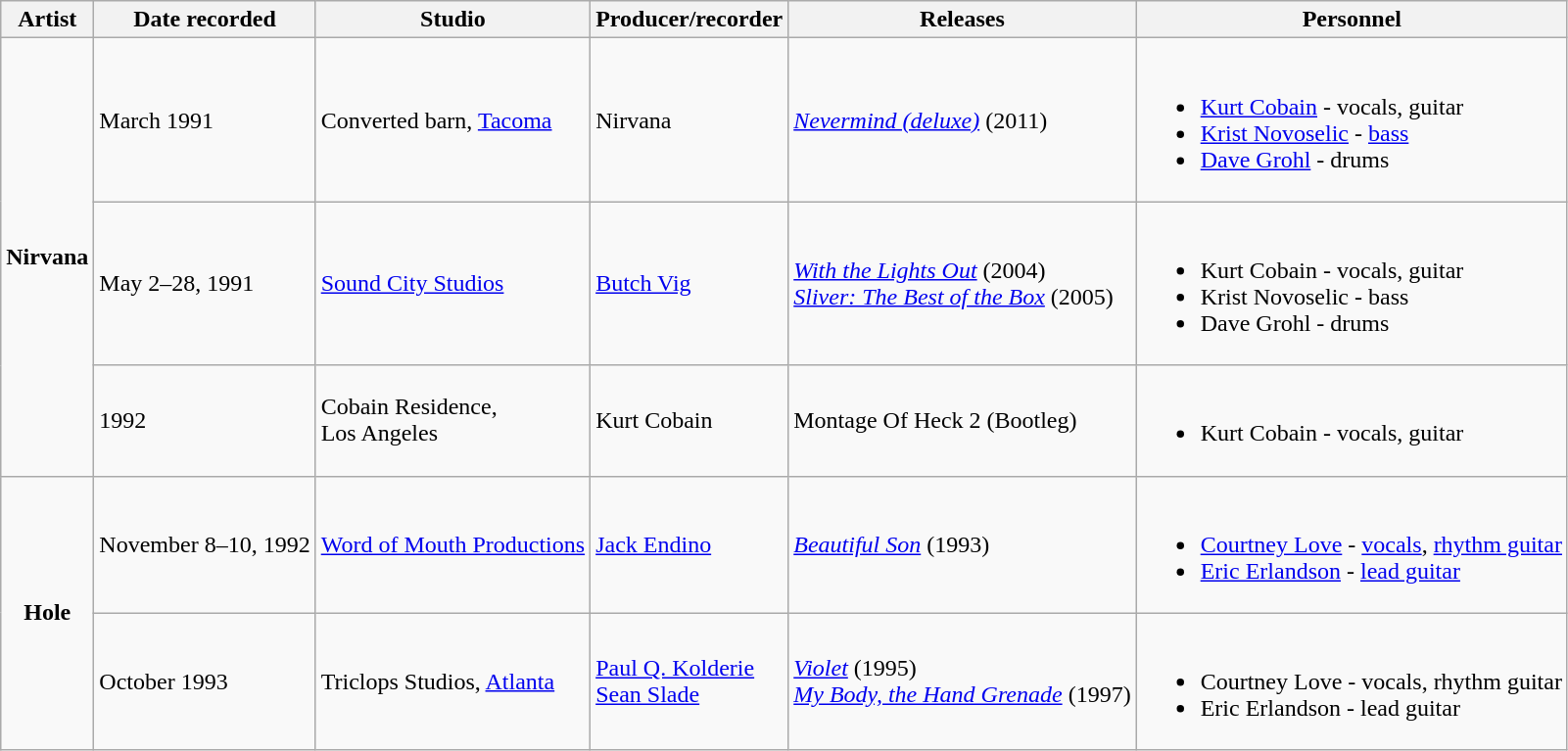<table class="wikitable">
<tr>
<th>Artist</th>
<th>Date recorded</th>
<th>Studio</th>
<th>Producer/recorder</th>
<th>Releases</th>
<th>Personnel</th>
</tr>
<tr>
<td rowspan="3" align="center"><strong>Nirvana</strong></td>
<td>March 1991</td>
<td>Converted barn, <a href='#'>Tacoma</a></td>
<td>Nirvana</td>
<td><em><a href='#'>Nevermind (deluxe)</a></em> (2011)</td>
<td><br><ul><li><a href='#'>Kurt Cobain</a> - vocals, guitar</li><li><a href='#'>Krist Novoselic</a> - <a href='#'>bass</a></li><li><a href='#'>Dave Grohl</a> - drums</li></ul></td>
</tr>
<tr>
<td>May 2–28, 1991</td>
<td><a href='#'>Sound City Studios</a></td>
<td><a href='#'>Butch Vig</a></td>
<td><em><a href='#'>With the Lights Out</a></em> (2004)<br><em><a href='#'>Sliver: The Best of the Box</a></em> (2005)</td>
<td><br><ul><li>Kurt Cobain - vocals, guitar</li><li>Krist Novoselic - bass</li><li>Dave Grohl - drums</li></ul></td>
</tr>
<tr>
<td>1992</td>
<td>Cobain Residence,<br>Los Angeles</td>
<td>Kurt Cobain</td>
<td>Montage Of Heck 2 (Bootleg)</td>
<td><br><ul><li>Kurt Cobain - vocals, guitar</li></ul></td>
</tr>
<tr>
<td rowspan="2" align="center"><strong>Hole</strong></td>
<td>November 8–10, 1992</td>
<td><a href='#'>Word of Mouth Productions</a></td>
<td><a href='#'>Jack Endino</a></td>
<td><em><a href='#'>Beautiful Son</a></em> (1993)</td>
<td><br><ul><li><a href='#'>Courtney Love</a> - <a href='#'>vocals</a>, <a href='#'>rhythm guitar</a></li><li><a href='#'>Eric Erlandson</a> - <a href='#'>lead guitar</a></li></ul></td>
</tr>
<tr>
<td>October 1993</td>
<td>Triclops Studios, <a href='#'>Atlanta</a></td>
<td><a href='#'>Paul Q. Kolderie</a><br><a href='#'>Sean Slade</a></td>
<td><em><a href='#'>Violet</a></em> (1995)<br><em><a href='#'>My Body, the Hand Grenade</a></em> (1997)</td>
<td><br><ul><li>Courtney Love - vocals, rhythm guitar</li><li>Eric Erlandson - lead guitar</li></ul></td>
</tr>
</table>
